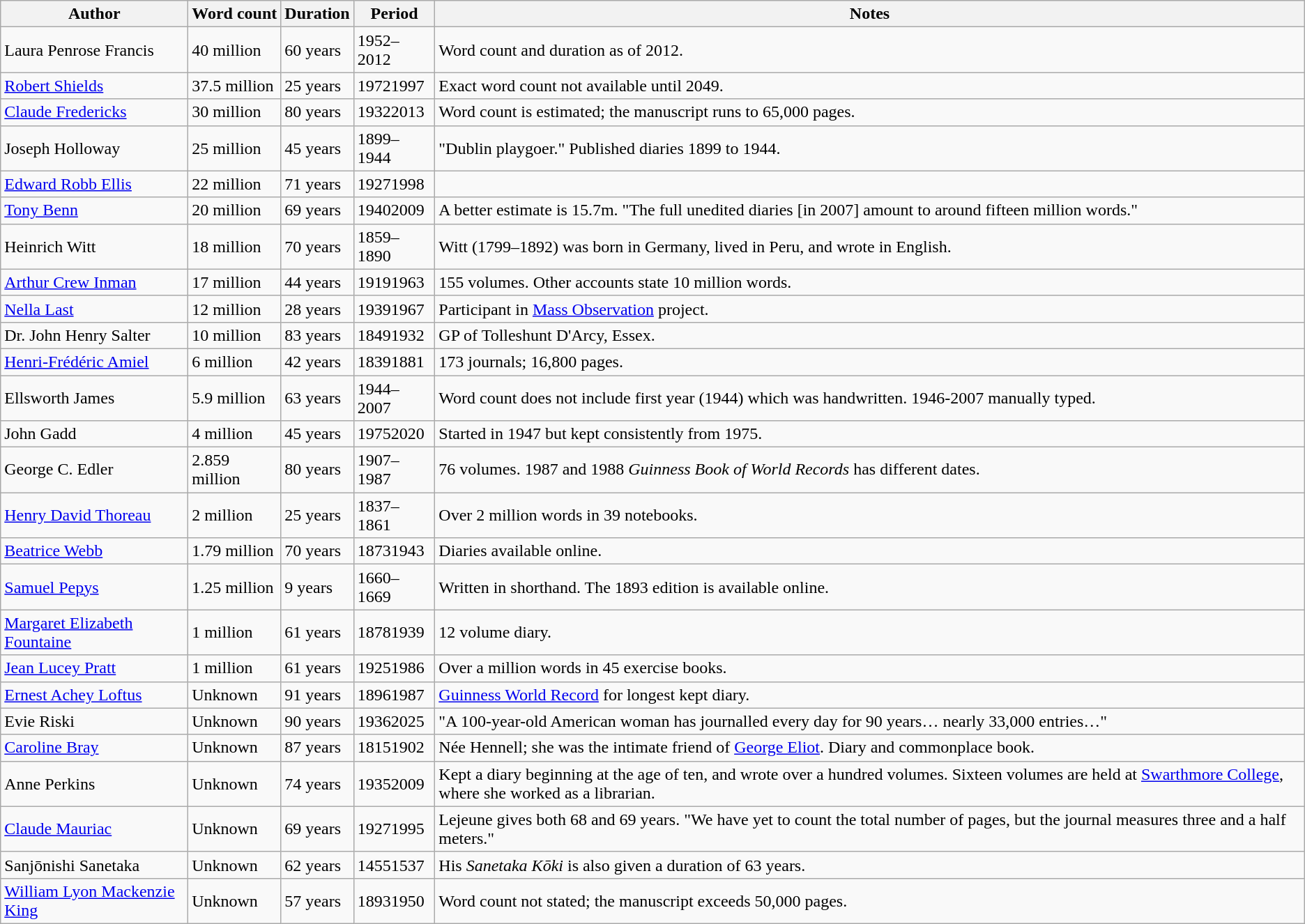<table class="wikitable sortable">
<tr>
<th>Author</th>
<th>Word count</th>
<th>Duration</th>
<th>Period</th>
<th class=unsortable>Notes</th>
</tr>
<tr>
<td>Laura Penrose Francis</td>
<td>40 million</td>
<td>60 years</td>
<td>1952–2012</td>
<td>Word count and duration as of 2012.</td>
</tr>
<tr>
<td><a href='#'>Robert Shields</a></td>
<td>37.5 million</td>
<td>25 years</td>
<td>19721997</td>
<td>Exact word count not available until 2049.</td>
</tr>
<tr>
<td><a href='#'>Claude Fredericks</a></td>
<td>30 million</td>
<td>80 years</td>
<td>19322013</td>
<td>Word count is estimated; the manuscript runs to 65,000 pages.</td>
</tr>
<tr>
<td>Joseph Holloway</td>
<td>25 million</td>
<td>45 years</td>
<td>1899–1944</td>
<td>"Dublin playgoer." Published diaries 1899 to 1944.</td>
</tr>
<tr>
<td><a href='#'>Edward Robb Ellis</a></td>
<td>22 million</td>
<td>71 years</td>
<td>19271998</td>
<td></td>
</tr>
<tr>
<td><a href='#'>Tony Benn</a></td>
<td>20 million</td>
<td>69 years</td>
<td>19402009</td>
<td>A better estimate is 15.7m. "The full unedited diaries [in 2007] amount to around fifteen million words."</td>
</tr>
<tr>
<td>Heinrich Witt</td>
<td>18 million</td>
<td>70 years</td>
<td>1859–1890</td>
<td>Witt (1799–1892) was born in Germany, lived in Peru, and wrote in English.</td>
</tr>
<tr>
<td><a href='#'>Arthur Crew Inman</a></td>
<td>17 million</td>
<td>44 years</td>
<td>19191963</td>
<td>155 volumes. Other accounts state 10 million words.</td>
</tr>
<tr>
<td><a href='#'>Nella Last</a></td>
<td>12 million</td>
<td>28 years</td>
<td>19391967</td>
<td>Participant in <a href='#'>Mass Observation</a> project.</td>
</tr>
<tr>
<td>Dr. John Henry Salter</td>
<td>10 million</td>
<td>83 years</td>
<td>18491932</td>
<td>GP of Tolleshunt D'Arcy, Essex.</td>
</tr>
<tr>
<td><a href='#'>Henri-Frédéric Amiel</a></td>
<td>6 million</td>
<td>42 years</td>
<td>18391881</td>
<td>173 journals; 16,800 pages.</td>
</tr>
<tr>
<td>Ellsworth James</td>
<td>5.9 million</td>
<td>63 years</td>
<td>1944–2007</td>
<td>Word count does not include first year (1944) which was handwritten. 1946-2007 manually typed.</td>
</tr>
<tr>
<td>John Gadd</td>
<td>4 million</td>
<td>45 years</td>
<td>19752020</td>
<td>Started in 1947 but kept consistently from 1975.</td>
</tr>
<tr>
<td>George C. Edler</td>
<td>2.859 million</td>
<td>80 years</td>
<td>1907–1987</td>
<td>76 volumes. 1987 and 1988 <em>Guinness Book of World Records</em> has different dates.</td>
</tr>
<tr>
<td><a href='#'>Henry David Thoreau</a></td>
<td>2 million</td>
<td>25 years</td>
<td>1837–1861</td>
<td>Over 2 million words in 39 notebooks. </td>
</tr>
<tr>
<td><a href='#'>Beatrice Webb</a></td>
<td>1.79 million</td>
<td>70 years</td>
<td>18731943</td>
<td>Diaries available online.</td>
</tr>
<tr>
<td><a href='#'>Samuel Pepys</a></td>
<td>1.25 million</td>
<td>9 years</td>
<td>1660–1669</td>
<td>Written in shorthand. The 1893 edition is available online.</td>
</tr>
<tr>
<td><a href='#'>Margaret Elizabeth Fountaine</a></td>
<td>1 million</td>
<td>61 years</td>
<td>18781939</td>
<td>12 volume diary.</td>
</tr>
<tr>
<td><a href='#'>Jean Lucey Pratt</a></td>
<td>1 million</td>
<td>61 years</td>
<td>19251986</td>
<td>Over a million words in 45 exercise books.</td>
</tr>
<tr>
<td><a href='#'>Ernest Achey Loftus</a></td>
<td>Unknown</td>
<td>91 years</td>
<td>18961987</td>
<td><a href='#'>Guinness World Record</a> for longest kept diary.</td>
</tr>
<tr>
<td>Evie Riski</td>
<td>Unknown</td>
<td>90 years</td>
<td>19362025</td>
<td>"A 100-year-old American woman has journalled every day for 90 years… nearly 33,000 entries…"</td>
</tr>
<tr>
<td><a href='#'>Caroline Bray</a></td>
<td>Unknown</td>
<td>87 years</td>
<td>18151902</td>
<td>Née Hennell; she was the intimate friend of <a href='#'>George Eliot</a>. Diary and commonplace book.</td>
</tr>
<tr>
<td>Anne Perkins</td>
<td>Unknown</td>
<td>74 years</td>
<td>19352009</td>
<td>Kept a diary beginning at the age of ten, and wrote over a hundred volumes. Sixteen volumes are held at <a href='#'>Swarthmore College</a>, where she worked as a librarian.</td>
</tr>
<tr>
<td><a href='#'>Claude Mauriac</a></td>
<td>Unknown</td>
<td>69 years</td>
<td>19271995</td>
<td>Lejeune gives both 68 and 69 years. "We have yet to count the total number of pages, but the journal measures three and a half meters."</td>
</tr>
<tr>
<td>Sanjōnishi Sanetaka</td>
<td>Unknown</td>
<td>62 years</td>
<td>14551537</td>
<td>His <em>Sanetaka Kōki</em> is also given a duration of 63 years.</td>
</tr>
<tr>
<td><a href='#'>William Lyon Mackenzie King</a></td>
<td>Unknown</td>
<td>57 years</td>
<td>18931950</td>
<td>Word count not stated; the manuscript exceeds 50,000 pages.</td>
</tr>
</table>
